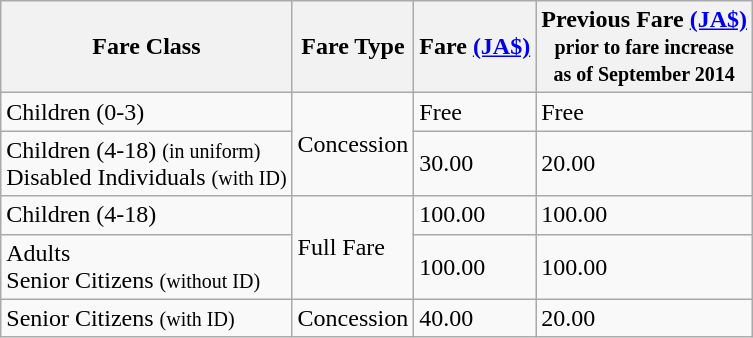<table class="wikitable">
<tr>
<th>Fare Class</th>
<th>Fare Type</th>
<th>Fare <a href='#'>(JA$)</a></th>
<th>Previous Fare <a href='#'>(JA$)</a><br><small>prior to fare increase <br> as of September 2014</small></th>
</tr>
<tr>
<td>Children (0-3)</td>
<td rowspan='2'>Concession</td>
<td>Free</td>
<td>Free</td>
</tr>
<tr>
<td>Children  (4-18) <small>(in uniform)</small><br>Disabled Individuals <small>(with ID)</small></td>
<td>30.00</td>
<td>20.00</td>
</tr>
<tr>
<td>Children (4-18)</td>
<td rowspan='2'>Full Fare</td>
<td>100.00</td>
<td>100.00</td>
</tr>
<tr>
<td>Adults<br> Senior Citizens <small>(without ID)</small></td>
<td>100.00</td>
<td>100.00</td>
</tr>
<tr>
<td>Senior Citizens <small>(with ID)</small></td>
<td>Concession</td>
<td>40.00</td>
<td>20.00</td>
</tr>
</table>
